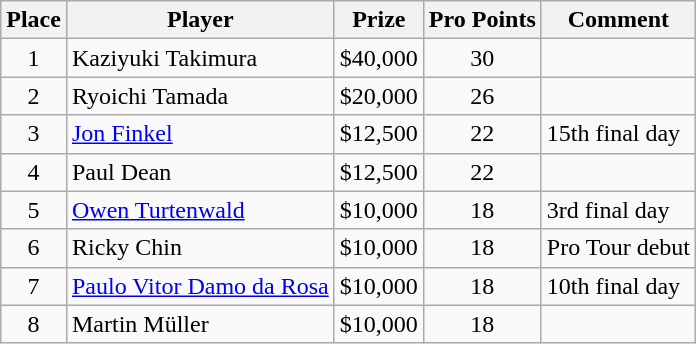<table class="wikitable">
<tr>
<th>Place</th>
<th>Player</th>
<th>Prize</th>
<th>Pro Points</th>
<th>Comment</th>
</tr>
<tr>
<td align=center>1</td>
<td> Kaziyuki Takimura</td>
<td align=center>$40,000</td>
<td align=center>30</td>
<td></td>
</tr>
<tr>
<td align=center>2</td>
<td> Ryoichi Tamada</td>
<td align=center>$20,000</td>
<td align=center>26</td>
<td></td>
</tr>
<tr>
<td align=center>3</td>
<td> <a href='#'>Jon Finkel</a></td>
<td align=center>$12,500</td>
<td align=center>22</td>
<td>15th final day</td>
</tr>
<tr>
<td align=center>4</td>
<td> Paul Dean</td>
<td align=center>$12,500</td>
<td align=center>22</td>
<td></td>
</tr>
<tr>
<td align=center>5</td>
<td> <a href='#'>Owen Turtenwald</a></td>
<td align=center>$10,000</td>
<td align=center>18</td>
<td>3rd final day</td>
</tr>
<tr>
<td align=center>6</td>
<td> Ricky Chin</td>
<td align=center>$10,000</td>
<td align=center>18</td>
<td>Pro Tour debut</td>
</tr>
<tr>
<td align=center>7</td>
<td> <a href='#'>Paulo Vitor Damo da Rosa</a></td>
<td align=center>$10,000</td>
<td align=center>18</td>
<td>10th final day</td>
</tr>
<tr>
<td align=center>8</td>
<td> Martin Müller</td>
<td align=center>$10,000</td>
<td align=center>18</td>
<td></td>
</tr>
</table>
